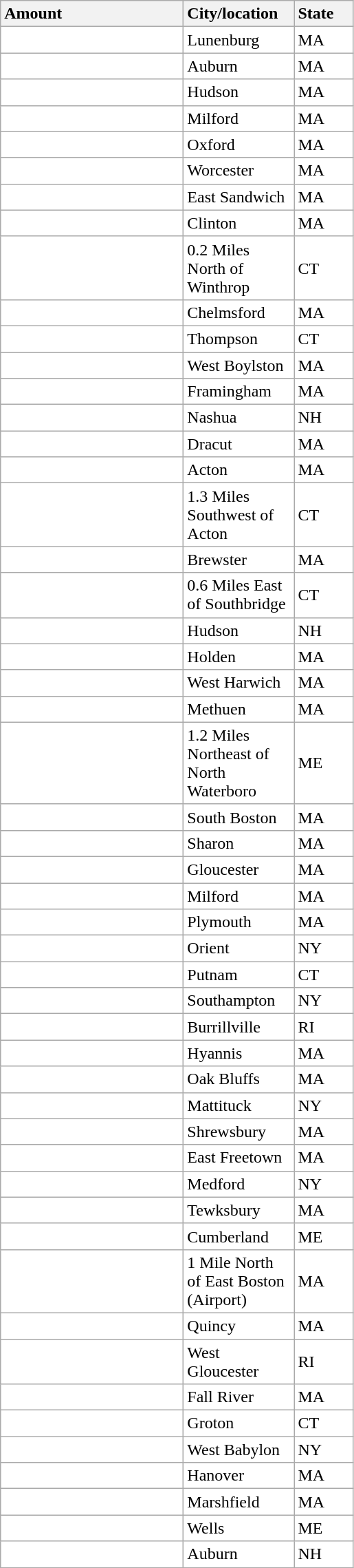<table class="wikitable sortable collapsible" style="background-color:white;">
<tr>
<th style="text-align:left; width:170px;">Amount</th>
<th style="text-align:left; width:100px;">City/location</th>
<th style="text-align:left; width:50px;" class="sortable">State</th>
</tr>
<tr>
<td></td>
<td>Lunenburg</td>
<td>MA</td>
</tr>
<tr>
<td></td>
<td>Auburn</td>
<td>MA</td>
</tr>
<tr>
<td></td>
<td>Hudson</td>
<td>MA</td>
</tr>
<tr>
<td></td>
<td>Milford</td>
<td>MA</td>
</tr>
<tr>
<td></td>
<td>Oxford</td>
<td>MA</td>
</tr>
<tr>
<td></td>
<td>Worcester</td>
<td>MA</td>
</tr>
<tr>
<td></td>
<td>East Sandwich</td>
<td>MA</td>
</tr>
<tr>
<td></td>
<td>Clinton</td>
<td>MA</td>
</tr>
<tr>
<td></td>
<td>0.2 Miles North of Winthrop</td>
<td>CT</td>
</tr>
<tr>
<td></td>
<td>Chelmsford</td>
<td>MA</td>
</tr>
<tr>
<td></td>
<td>Thompson</td>
<td>CT</td>
</tr>
<tr>
<td></td>
<td>West Boylston</td>
<td>MA</td>
</tr>
<tr>
<td></td>
<td>Framingham</td>
<td>MA</td>
</tr>
<tr>
<td></td>
<td>Nashua</td>
<td>NH</td>
</tr>
<tr>
<td></td>
<td>Dracut</td>
<td>MA</td>
</tr>
<tr>
<td></td>
<td>Acton</td>
<td>MA</td>
</tr>
<tr>
<td></td>
<td>1.3 Miles Southwest of Acton</td>
<td>CT</td>
</tr>
<tr>
<td></td>
<td>Brewster</td>
<td>MA</td>
</tr>
<tr>
<td></td>
<td>0.6 Miles East of Southbridge</td>
<td>CT</td>
</tr>
<tr>
<td></td>
<td>Hudson</td>
<td>NH</td>
</tr>
<tr>
<td></td>
<td>Holden</td>
<td>MA</td>
</tr>
<tr>
<td></td>
<td>West Harwich</td>
<td>MA</td>
</tr>
<tr>
<td></td>
<td>Methuen</td>
<td>MA</td>
</tr>
<tr>
<td></td>
<td>1.2 Miles Northeast of North Waterboro</td>
<td>ME</td>
</tr>
<tr>
<td></td>
<td>South Boston</td>
<td>MA</td>
</tr>
<tr>
<td></td>
<td>Sharon</td>
<td>MA</td>
</tr>
<tr>
<td></td>
<td>Gloucester</td>
<td>MA</td>
</tr>
<tr>
<td></td>
<td>Milford</td>
<td>MA</td>
</tr>
<tr>
<td></td>
<td>Plymouth</td>
<td>MA</td>
</tr>
<tr>
<td></td>
<td>Orient</td>
<td>NY</td>
</tr>
<tr>
<td></td>
<td>Putnam</td>
<td>CT</td>
</tr>
<tr>
<td></td>
<td>Southampton</td>
<td>NY</td>
</tr>
<tr>
<td></td>
<td>Burrillville</td>
<td>RI</td>
</tr>
<tr>
<td></td>
<td>Hyannis</td>
<td>MA</td>
</tr>
<tr>
<td></td>
<td>Oak Bluffs</td>
<td>MA</td>
</tr>
<tr>
<td></td>
<td>Mattituck</td>
<td>NY</td>
</tr>
<tr>
<td></td>
<td>Shrewsbury</td>
<td>MA</td>
</tr>
<tr>
<td></td>
<td>East Freetown</td>
<td>MA</td>
</tr>
<tr>
<td></td>
<td>Medford</td>
<td>NY</td>
</tr>
<tr>
<td></td>
<td>Tewksbury</td>
<td>MA</td>
</tr>
<tr>
<td></td>
<td>Cumberland</td>
<td>ME</td>
</tr>
<tr>
<td></td>
<td>1 Mile North of East Boston (Airport)</td>
<td>MA</td>
</tr>
<tr>
<td></td>
<td>Quincy</td>
<td>MA</td>
</tr>
<tr>
<td></td>
<td>West Gloucester</td>
<td>RI</td>
</tr>
<tr>
<td></td>
<td>Fall River</td>
<td>MA</td>
</tr>
<tr>
<td></td>
<td>Groton</td>
<td>CT</td>
</tr>
<tr>
<td></td>
<td>West Babylon</td>
<td>NY</td>
</tr>
<tr>
<td></td>
<td>Hanover</td>
<td>MA</td>
</tr>
<tr>
<td></td>
<td>Marshfield</td>
<td>MA</td>
</tr>
<tr>
<td></td>
<td>Wells</td>
<td>ME</td>
</tr>
<tr>
<td></td>
<td>Auburn</td>
<td>NH</td>
</tr>
</table>
